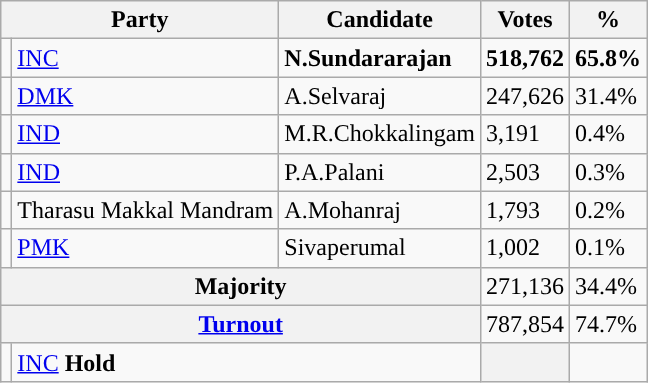<table class="wikitable">
<tr>
<th colspan="2">Party</th>
<th>Candidate</th>
<th>Votes</th>
<th>%</th>
</tr>
<tr>
<td></td>
<td><a href='#'>INC</a></td>
<td><strong>N.Sundararajan</strong></td>
<td><strong>518,762</strong></td>
<td><strong>65.8%</strong></td>
</tr>
<tr>
<td></td>
<td><a href='#'>DMK</a></td>
<td>A.Selvaraj</td>
<td>247,626</td>
<td>31.4%</td>
</tr>
<tr>
<td></td>
<td><a href='#'>IND</a></td>
<td>M.R.Chokkalingam</td>
<td>3,191</td>
<td>0.4%</td>
</tr>
<tr>
<td></td>
<td><a href='#'>IND</a></td>
<td>P.A.Palani</td>
<td>2,503</td>
<td>0.3%</td>
</tr>
<tr>
<td></td>
<td>Tharasu Makkal Mandram</td>
<td>A.Mohanraj</td>
<td>1,793</td>
<td>0.2%</td>
</tr>
<tr>
<td></td>
<td><a href='#'>PMK</a></td>
<td>Sivaperumal</td>
<td>1,002</td>
<td>0.1%</td>
</tr>
<tr>
<th colspan="3">Majority</th>
<td>271,136</td>
<td>34.4%</td>
</tr>
<tr>
<th colspan="3"><a href='#'>Turnout</a></th>
<td>787,854</td>
<td>74.7%</td>
</tr>
<tr>
<td></td>
<td colspan="2"><a href='#'>INC</a> <strong>Hold</strong></td>
<th></th>
<td></td>
</tr>
</table>
